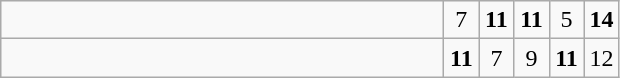<table class="wikitable">
<tr>
<td style="width:18em"><strong></strong></td>
<td align=center style="width:1em">7</td>
<td align=center style="width:1em"><strong>11</strong></td>
<td align=center style="width:1em"><strong>11</strong></td>
<td align=center style="width:1em">5</td>
<td align=center style="width:1em"><strong>14</strong></td>
</tr>
<tr>
<td style="width:18em"></td>
<td align=center style="width:1em"><strong>11</strong></td>
<td align=center style="width:1em">7</td>
<td align=center style="width:1em">9</td>
<td align=center style="width:1em"><strong>11</strong></td>
<td align=center style="width:1em">12</td>
</tr>
</table>
